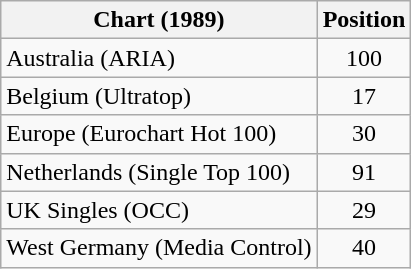<table class="wikitable sortable">
<tr>
<th>Chart (1989)</th>
<th>Position</th>
</tr>
<tr>
<td>Australia (ARIA)</td>
<td style="text-align:center;">100</td>
</tr>
<tr>
<td>Belgium (Ultratop)</td>
<td style="text-align:center;">17</td>
</tr>
<tr>
<td>Europe (Eurochart Hot 100)</td>
<td style="text-align:center;">30</td>
</tr>
<tr>
<td>Netherlands (Single Top 100)</td>
<td style="text-align:center;">91</td>
</tr>
<tr>
<td>UK Singles (OCC)</td>
<td style="text-align:center;">29</td>
</tr>
<tr>
<td>West Germany (Media Control)</td>
<td style="text-align:center;">40</td>
</tr>
</table>
